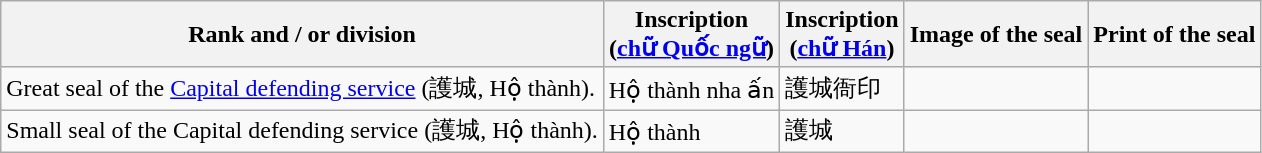<table class="wikitable">
<tr>
<th>Rank and / or division</th>
<th>Inscription<br>(<a href='#'>chữ Quốc ngữ</a>)</th>
<th>Inscription<br>(<a href='#'>chữ Hán</a>)</th>
<th>Image of the seal</th>
<th>Print of the seal</th>
</tr>
<tr>
<td>Great seal of the <a href='#'>Capital defending service</a> (護城, Hộ thành).</td>
<td>Hộ thành nha ấn</td>
<td>護城衙印</td>
<td></td>
<td></td>
</tr>
<tr>
<td>Small  seal of the Capital defending service (護城, Hộ thành).</td>
<td>Hộ thành</td>
<td>護城</td>
<td></td>
<td></td>
</tr>
</table>
